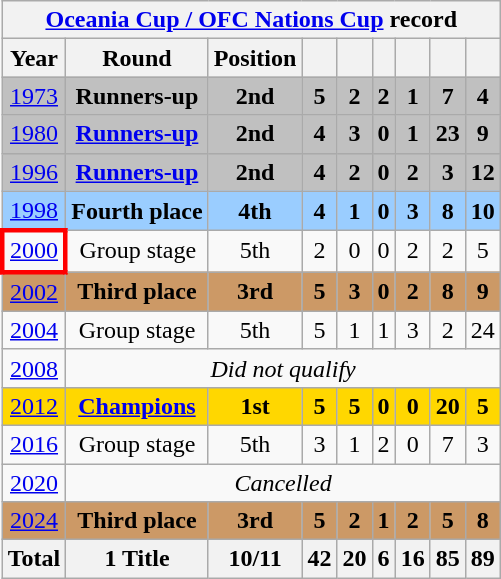<table class="wikitable" style="text-align: center;">
<tr>
<th colspan=9><a href='#'>Oceania Cup / OFC Nations Cup</a> record</th>
</tr>
<tr>
<th>Year</th>
<th>Round</th>
<th>Position</th>
<th></th>
<th></th>
<th></th>
<th></th>
<th></th>
<th></th>
</tr>
<tr style="background:silver;">
<td> <a href='#'>1973</a></td>
<td><strong>Runners-up</strong></td>
<td><strong>2nd</strong></td>
<td><strong>5</strong></td>
<td><strong>2</strong></td>
<td><strong>2</strong></td>
<td><strong>1</strong></td>
<td><strong>7</strong></td>
<td><strong>4</strong></td>
</tr>
<tr style="background:silver;">
<td> <a href='#'>1980</a></td>
<td><strong><a href='#'>Runners-up</a></strong></td>
<td><strong>2nd</strong></td>
<td><strong>4</strong></td>
<td><strong>3</strong></td>
<td><strong>0</strong></td>
<td><strong>1</strong></td>
<td><strong>23</strong></td>
<td><strong>9</strong></td>
</tr>
<tr style="background:silver;">
<td><a href='#'>1996</a></td>
<td><strong><a href='#'>Runners-up</a></strong></td>
<td><strong>2nd</strong></td>
<td><strong>4</strong></td>
<td><strong>2</strong></td>
<td><strong>0</strong></td>
<td><strong>2</strong></td>
<td><strong>3</strong></td>
<td><strong>12</strong></td>
</tr>
<tr style="background:#9acdff;">
<td> <a href='#'>1998</a></td>
<td><strong>Fourth place</strong></td>
<td><strong>4th</strong></td>
<td><strong>4</strong></td>
<td><strong>1</strong></td>
<td><strong>0</strong></td>
<td><strong>3</strong></td>
<td><strong>8</strong></td>
<td><strong>10</strong></td>
</tr>
<tr>
<td style="border: 3px solid red"> <a href='#'>2000</a></td>
<td>Group stage</td>
<td>5th</td>
<td>2</td>
<td>0</td>
<td>0</td>
<td>2</td>
<td>2</td>
<td>5</td>
</tr>
<tr style="background:#c96;">
<td> <a href='#'>2002</a></td>
<td><strong>Third place</strong></td>
<td><strong>3rd</strong></td>
<td><strong>5</strong></td>
<td><strong>3</strong></td>
<td><strong>0</strong></td>
<td><strong>2</strong></td>
<td><strong>8</strong></td>
<td><strong>9</strong></td>
</tr>
<tr>
<td> <a href='#'>2004</a></td>
<td>Group stage</td>
<td>5th</td>
<td>5</td>
<td>1</td>
<td>1</td>
<td>3</td>
<td>2</td>
<td>24</td>
</tr>
<tr>
<td><a href='#'>2008</a></td>
<td colspan=8><em>Did not qualify</em></td>
</tr>
<tr style="background:gold;">
<td> <a href='#'>2012</a></td>
<td><strong><a href='#'>Champions</a></strong></td>
<td><strong>1st</strong></td>
<td><strong>5</strong></td>
<td><strong>5</strong></td>
<td><strong>0</strong></td>
<td><strong>0</strong></td>
<td><strong>20</strong></td>
<td><strong>5</strong></td>
</tr>
<tr>
<td> <a href='#'>2016</a></td>
<td>Group stage</td>
<td>5th</td>
<td>3</td>
<td>1</td>
<td>2</td>
<td>0</td>
<td>7</td>
<td>3</td>
</tr>
<tr>
<td> <a href='#'>2020</a></td>
<td colspan=8><em>Cancelled</em></td>
</tr>
<tr style="background:#c96;">
<td>  <a href='#'>2024</a></td>
<td><strong>Third place</strong></td>
<td><strong>3rd</strong></td>
<td><strong>5</strong></td>
<td><strong>2</strong></td>
<td><strong>1</strong></td>
<td><strong>2</strong></td>
<td><strong>5</strong></td>
<td><strong>8</strong></td>
</tr>
<tr>
<th>Total</th>
<th>1 Title</th>
<th>10/11</th>
<th>42</th>
<th>20</th>
<th>6</th>
<th>16</th>
<th>85</th>
<th>89</th>
</tr>
</table>
